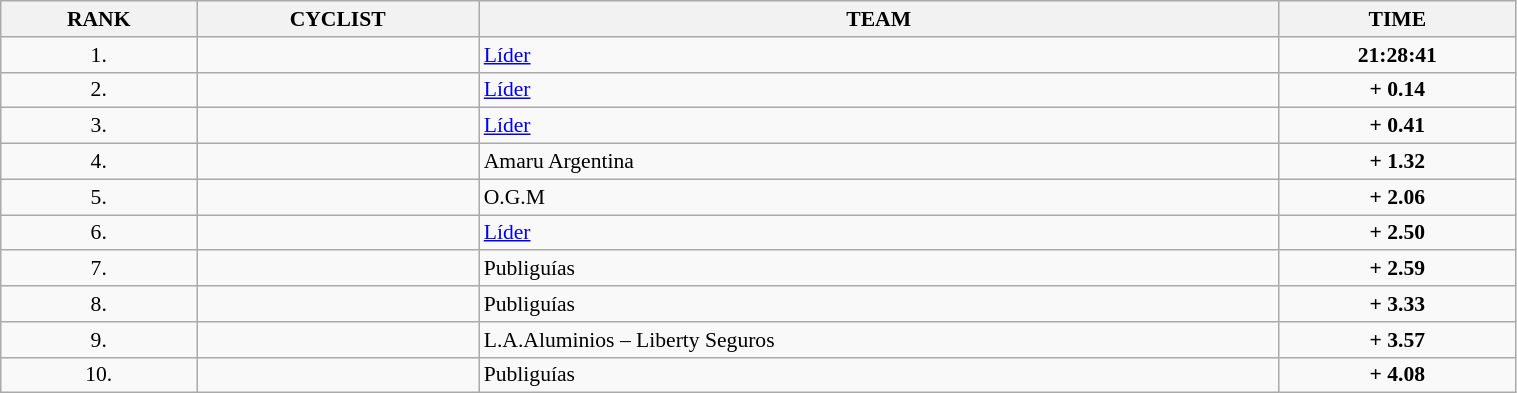<table class=wikitable style="font-size:90%" width="80%">
<tr>
<th>RANK</th>
<th>CYCLIST</th>
<th>TEAM</th>
<th>TIME</th>
</tr>
<tr>
<td align="center">1.</td>
<td></td>
<td><a href='#'>Líder</a></td>
<td align="center"><strong>21:28:41</strong></td>
</tr>
<tr>
<td align="center">2.</td>
<td></td>
<td><a href='#'>Líder</a></td>
<td align="center"><strong>+ 0.14</strong></td>
</tr>
<tr>
<td align="center">3.</td>
<td></td>
<td><a href='#'>Líder</a></td>
<td align="center"><strong>+ 0.41</strong></td>
</tr>
<tr>
<td align="center">4.</td>
<td></td>
<td>Amaru Argentina</td>
<td align="center"><strong>+ 1.32</strong></td>
</tr>
<tr>
<td align="center">5.</td>
<td></td>
<td>O.G.M</td>
<td align="center"><strong>+ 2.06</strong></td>
</tr>
<tr>
<td align="center">6.</td>
<td></td>
<td><a href='#'>Líder</a></td>
<td align="center"><strong>+ 2.50</strong></td>
</tr>
<tr>
<td align="center">7.</td>
<td></td>
<td>Publiguías</td>
<td align="center"><strong>+ 2.59</strong></td>
</tr>
<tr>
<td align="center">8.</td>
<td></td>
<td>Publiguías</td>
<td align="center"><strong>+ 3.33</strong></td>
</tr>
<tr>
<td align="center">9.</td>
<td></td>
<td>L.A.Aluminios – Liberty Seguros</td>
<td align="center"><strong>+ 3.57</strong></td>
</tr>
<tr>
<td align="center">10.</td>
<td></td>
<td>Publiguías</td>
<td align="center"><strong>+ 4.08</strong></td>
</tr>
</table>
